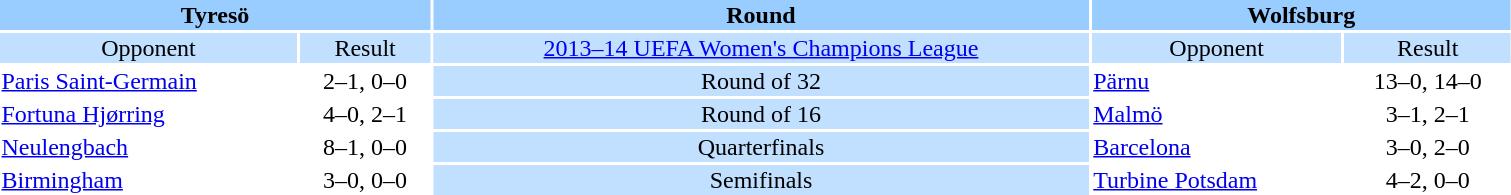<table width="80%" style="text-align:center">
<tr valign=top bgcolor=#99ccff>
<th colspan=2 style="width:1*">Tyresö</th>
<th>Round</th>
<th colspan=2 style="width:1*">Wolfsburg</th>
</tr>
<tr valign=top bgcolor=#c1e0ff>
<td>Opponent</td>
<td>Result</td>
<td bgcolor=#c1e0ff><a href='#'>2013–14 UEFA Women's Champions League</a></td>
<td>Opponent</td>
<td>Result</td>
</tr>
<tr>
<td align=left> <a href='#'>Paris Saint-Germain</a></td>
<td>2–1, 0–0</td>
<td bgcolor=#c1e0ff>Round of 32</td>
<td align=left> <a href='#'>Pärnu</a></td>
<td>13–0, 14–0</td>
</tr>
<tr>
<td align=left> <a href='#'>Fortuna Hjørring</a></td>
<td>4–0, 2–1</td>
<td bgcolor=#c1e0ff>Round of 16</td>
<td align=left> <a href='#'>Malmö</a></td>
<td>3–1, 2–1</td>
</tr>
<tr>
<td align=left> <a href='#'>Neulengbach</a></td>
<td>8–1, 0–0</td>
<td bgcolor=#c1e0ff>Quarterfinals</td>
<td align=left> <a href='#'>Barcelona</a></td>
<td>3–0, 2–0</td>
</tr>
<tr>
<td align=left> <a href='#'>Birmingham</a></td>
<td>3–0, 0–0</td>
<td bgcolor=#c1e0ff>Semifinals</td>
<td align=left> <a href='#'>Turbine Potsdam</a></td>
<td>4–2, 0–0</td>
</tr>
</table>
